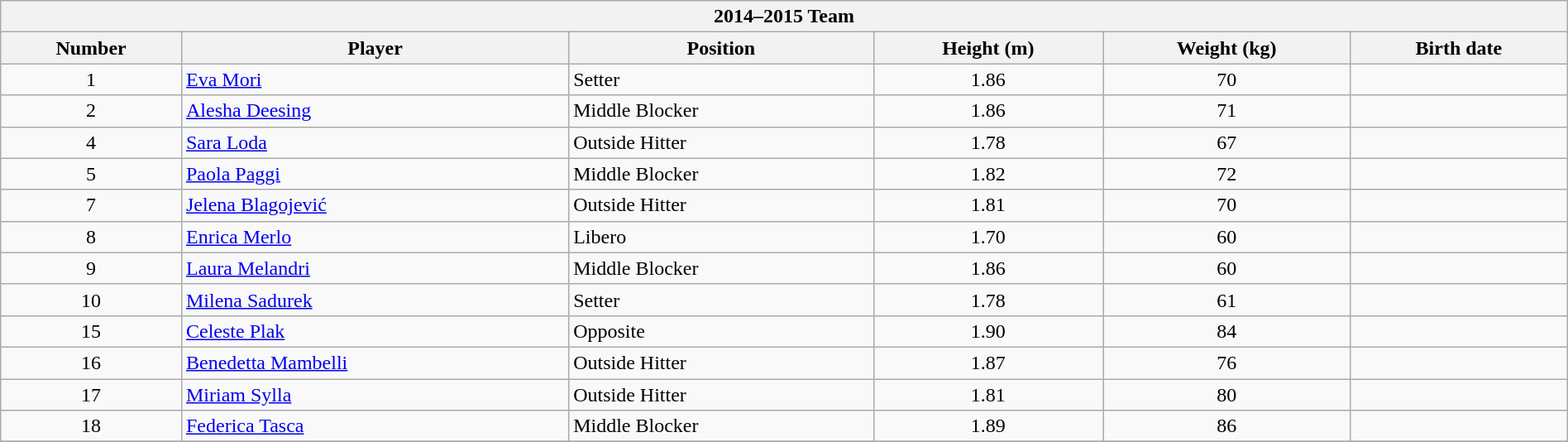<table class="wikitable" style="width:100%;">
<tr>
<th colspan=6><strong>2014–2015 Team</strong></th>
</tr>
<tr>
<th>Number</th>
<th>Player</th>
<th>Position</th>
<th>Height (m)</th>
<th>Weight (kg)</th>
<th>Birth date</th>
</tr>
<tr>
<td align=center>1</td>
<td> <a href='#'>Eva Mori</a></td>
<td>Setter</td>
<td align=center>1.86</td>
<td align=center>70</td>
<td></td>
</tr>
<tr>
<td align=center>2</td>
<td> <a href='#'>Alesha Deesing</a></td>
<td>Middle Blocker</td>
<td align=center>1.86</td>
<td align=center>71</td>
<td></td>
</tr>
<tr>
<td align=center>4</td>
<td> <a href='#'>Sara Loda</a></td>
<td>Outside Hitter</td>
<td align=center>1.78</td>
<td align=center>67</td>
<td></td>
</tr>
<tr>
<td align=center>5</td>
<td> <a href='#'>Paola Paggi</a></td>
<td>Middle Blocker</td>
<td align=center>1.82</td>
<td align=center>72</td>
<td></td>
</tr>
<tr>
<td align=center>7</td>
<td> <a href='#'>Jelena Blagojević</a></td>
<td>Outside Hitter</td>
<td align=center>1.81</td>
<td align=center>70</td>
<td></td>
</tr>
<tr>
<td align=center>8</td>
<td> <a href='#'>Enrica Merlo</a></td>
<td>Libero</td>
<td align=center>1.70</td>
<td align=center>60</td>
<td></td>
</tr>
<tr>
<td align=center>9</td>
<td> <a href='#'>Laura Melandri</a></td>
<td>Middle Blocker</td>
<td align=center>1.86</td>
<td align=center>60</td>
<td></td>
</tr>
<tr>
<td align=center>10</td>
<td> <a href='#'>Milena Sadurek</a></td>
<td>Setter</td>
<td align=center>1.78</td>
<td align=center>61</td>
<td></td>
</tr>
<tr>
<td align=center>15</td>
<td> <a href='#'>Celeste Plak</a></td>
<td>Opposite</td>
<td align=center>1.90</td>
<td align=center>84</td>
<td></td>
</tr>
<tr>
<td align=center>16</td>
<td> <a href='#'>Benedetta Mambelli</a></td>
<td>Outside Hitter</td>
<td align=center>1.87</td>
<td align=center>76</td>
<td></td>
</tr>
<tr>
<td align=center>17</td>
<td> <a href='#'>Miriam Sylla</a></td>
<td>Outside Hitter</td>
<td align=center>1.81</td>
<td align=center>80</td>
<td></td>
</tr>
<tr>
<td align=center>18</td>
<td> <a href='#'>Federica Tasca</a></td>
<td>Middle Blocker</td>
<td align=center>1.89</td>
<td align=center>86</td>
<td></td>
</tr>
<tr>
</tr>
</table>
